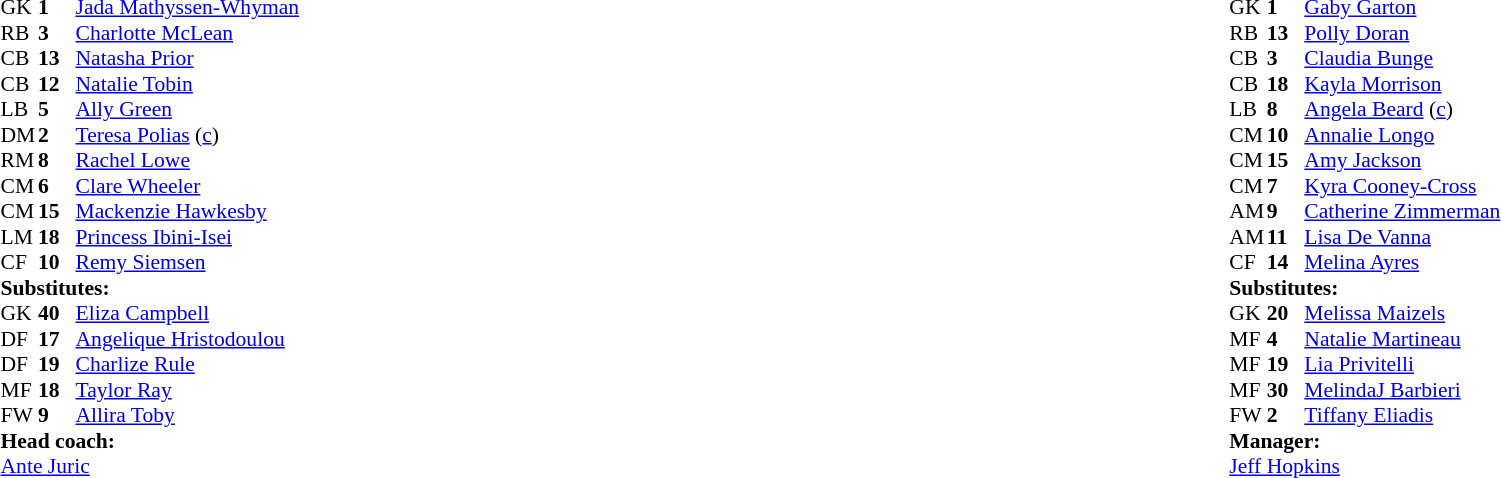<table style="width:100%">
<tr>
<td></td>
<td></td>
</tr>
<tr>
<td style="vertical-align:top;width:40%"><br><table style="font-size:90%" cellspacing="0" cellpadding="0">
<tr>
<th width=25></th>
<th width=25></th>
</tr>
<tr>
<td>GK</td>
<td><strong>1</strong></td>
<td> <a href='#'>Jada Mathyssen-Whyman</a></td>
</tr>
<tr>
<td>RB</td>
<td><strong>3</strong></td>
<td> <a href='#'>Charlotte McLean</a></td>
<td></td>
<td></td>
</tr>
<tr>
<td>CB</td>
<td><strong>13</strong></td>
<td> <a href='#'>Natasha Prior</a></td>
</tr>
<tr>
<td>CB</td>
<td><strong>12</strong></td>
<td> <a href='#'>Natalie Tobin</a></td>
</tr>
<tr>
<td>LB</td>
<td><strong>5</strong></td>
<td> <a href='#'>Ally Green</a></td>
</tr>
<tr>
<td>DM</td>
<td><strong>2</strong></td>
<td> <a href='#'>Teresa Polias</a> (<a href='#'>c</a>)</td>
<td></td>
</tr>
<tr>
<td>RM</td>
<td><strong>8</strong></td>
<td> <a href='#'>Rachel Lowe</a></td>
<td></td>
</tr>
<tr>
<td>CM</td>
<td><strong>6</strong></td>
<td> <a href='#'>Clare Wheeler</a></td>
</tr>
<tr>
<td>CM</td>
<td><strong>15</strong></td>
<td> <a href='#'>Mackenzie Hawkesby</a></td>
<td></td>
<td></td>
</tr>
<tr>
<td>LM</td>
<td><strong>18</strong></td>
<td> <a href='#'>Princess Ibini-Isei</a></td>
<td></td>
<td></td>
</tr>
<tr>
<td>CF</td>
<td><strong>10</strong></td>
<td> <a href='#'>Remy Siemsen</a></td>
</tr>
<tr>
<td colspan=4><strong>Substitutes:</strong></td>
</tr>
<tr>
<td>GK</td>
<td><strong>40</strong></td>
<td> <a href='#'>Eliza Campbell</a></td>
</tr>
<tr>
<td>DF</td>
<td><strong>17</strong></td>
<td> <a href='#'>Angelique Hristodoulou</a></td>
<td></td>
<td></td>
</tr>
<tr>
<td>DF</td>
<td><strong>19</strong></td>
<td> <a href='#'>Charlize Rule</a></td>
</tr>
<tr>
<td>MF</td>
<td><strong>18</strong></td>
<td> <a href='#'>Taylor Ray</a></td>
<td></td>
<td></td>
</tr>
<tr>
<td>FW</td>
<td><strong>9</strong></td>
<td> <a href='#'>Allira Toby</a></td>
<td></td>
<td></td>
</tr>
<tr>
<td colspan=4><strong>Head coach:</strong></td>
</tr>
<tr>
<td colspan="4"> <a href='#'>Ante Juric</a></td>
</tr>
</table>
</td>
<td style="vertical-align:top; width:50%"><br><table cellspacing="0" cellpadding="0" style="font-size:90%; margin:auto">
<tr>
<th width=25></th>
<th width=25></th>
</tr>
<tr>
<td>GK</td>
<td><strong>1</strong></td>
<td> <a href='#'>Gaby Garton</a></td>
<td></td>
</tr>
<tr>
<td>RB</td>
<td><strong>13</strong></td>
<td> <a href='#'>Polly Doran</a></td>
<td></td>
<td></td>
</tr>
<tr>
<td>CB</td>
<td><strong>3</strong></td>
<td> <a href='#'>Claudia Bunge</a></td>
<td></td>
</tr>
<tr>
<td>CB</td>
<td><strong>18</strong></td>
<td> <a href='#'>Kayla Morrison</a></td>
</tr>
<tr>
<td>LB</td>
<td><strong>8</strong></td>
<td> <a href='#'>Angela Beard</a> (<a href='#'>c</a>)</td>
</tr>
<tr>
<td>CM</td>
<td><strong>10</strong></td>
<td> <a href='#'>Annalie Longo</a></td>
<td></td>
<td></td>
</tr>
<tr>
<td>CM</td>
<td><strong>15</strong></td>
<td> <a href='#'>Amy Jackson</a></td>
<td></td>
</tr>
<tr>
<td>CM</td>
<td><strong>7</strong></td>
<td> <a href='#'>Kyra Cooney-Cross</a></td>
</tr>
<tr>
<td>AM</td>
<td><strong>9</strong></td>
<td> <a href='#'>Catherine Zimmerman</a></td>
<td></td>
<td></td>
</tr>
<tr>
<td>AM</td>
<td><strong>11</strong></td>
<td> <a href='#'>Lisa De Vanna</a></td>
</tr>
<tr>
<td>CF</td>
<td><strong>14</strong></td>
<td> <a href='#'>Melina Ayres</a></td>
</tr>
<tr>
<td colspan=4><strong>Substitutes:</strong></td>
</tr>
<tr>
<td>GK</td>
<td><strong>20</strong></td>
<td> <a href='#'>Melissa Maizels</a></td>
</tr>
<tr>
<td>MF</td>
<td><strong>4</strong></td>
<td> <a href='#'>Natalie Martineau</a></td>
</tr>
<tr>
<td>MF</td>
<td><strong>19</strong></td>
<td> <a href='#'>Lia Privitelli</a></td>
<td></td>
<td></td>
</tr>
<tr>
<td>MF</td>
<td><strong>30</strong></td>
<td> <a href='#'>MelindaJ Barbieri</a></td>
<td></td>
<td></td>
</tr>
<tr>
<td>FW</td>
<td><strong>2</strong></td>
<td> <a href='#'>Tiffany Eliadis</a></td>
<td></td>
<td></td>
</tr>
<tr>
<td colspan=4><strong>Manager:</strong></td>
</tr>
<tr>
<td colspan="4"> <a href='#'>Jeff Hopkins</a></td>
</tr>
</table>
</td>
</tr>
</table>
